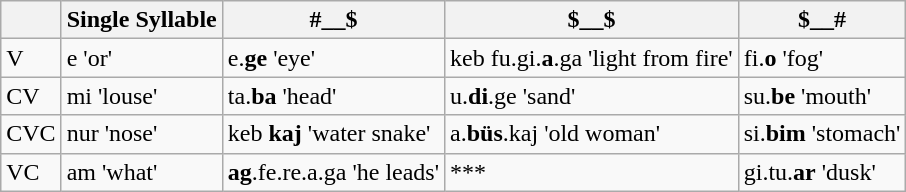<table class="wikitable">
<tr>
<th></th>
<th>Single Syllable</th>
<th>#__$</th>
<th>$__$</th>
<th>$__#</th>
</tr>
<tr>
<td>V</td>
<td>e 'or'</td>
<td>e.<strong>ge</strong> 'eye'</td>
<td>keb fu.gi.<strong>a</strong>.ga 'light from fire'</td>
<td>fi.<strong>o</strong> 'fog'</td>
</tr>
<tr>
<td>CV</td>
<td>mi 'louse'</td>
<td>ta.<strong>ba</strong> 'head'</td>
<td>u.<strong>di</strong>.ge 'sand'</td>
<td>su.<strong>be</strong> 'mouth'</td>
</tr>
<tr>
<td>CVC</td>
<td>nur 'nose'</td>
<td>keb <strong>kaj</strong> 'water snake'</td>
<td>a.<strong>büs</strong>.kaj 'old woman'</td>
<td>si.<strong>bim</strong> 'stomach'</td>
</tr>
<tr>
<td>VC</td>
<td>am 'what'</td>
<td><strong>ag</strong>.fe.re.a.ga 'he leads'</td>
<td>***</td>
<td>gi.tu.<strong>ar</strong> 'dusk'</td>
</tr>
</table>
